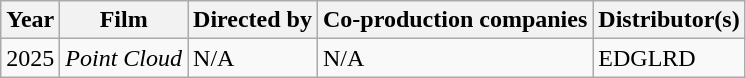<table class="wikitable sortable">
<tr>
<th>Year</th>
<th>Film</th>
<th>Directed by</th>
<th>Co-production companies</th>
<th>Distributor(s)</th>
</tr>
<tr>
<td style="text-align:left">2025</td>
<td scope="row" style="text-align:left"><em>Point Cloud</em></td>
<td>N/A</td>
<td>N/A</td>
<td>EDGLRD</td>
</tr>
</table>
